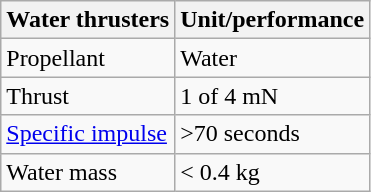<table class="wikitable floatright">
<tr>
<th>Water thrusters</th>
<th>Unit/performance</th>
</tr>
<tr>
<td>Propellant</td>
<td>Water</td>
</tr>
<tr>
<td>Thrust</td>
<td>1 of 4 mN</td>
</tr>
<tr>
<td><a href='#'>Specific impulse</a></td>
<td>>70 seconds</td>
</tr>
<tr>
<td>Water mass</td>
<td>< 0.4 kg</td>
</tr>
</table>
